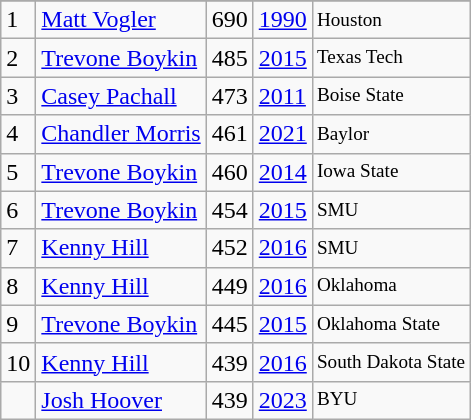<table class="wikitable">
<tr>
</tr>
<tr>
<td>1</td>
<td><a href='#'>Matt Vogler</a></td>
<td>690</td>
<td><a href='#'>1990</a></td>
<td style="font-size:80%;">Houston</td>
</tr>
<tr>
<td>2</td>
<td><a href='#'>Trevone Boykin</a></td>
<td>485</td>
<td><a href='#'>2015</a></td>
<td style="font-size:80%;">Texas Tech</td>
</tr>
<tr>
<td>3</td>
<td><a href='#'>Casey Pachall</a></td>
<td>473</td>
<td><a href='#'>2011</a></td>
<td style="font-size:80%;">Boise State</td>
</tr>
<tr>
<td>4</td>
<td><a href='#'>Chandler Morris</a></td>
<td>461</td>
<td><a href='#'>2021</a></td>
<td style="font-size:80%;">Baylor</td>
</tr>
<tr>
<td>5</td>
<td><a href='#'>Trevone Boykin</a></td>
<td>460</td>
<td><a href='#'>2014</a></td>
<td style="font-size:80%;">Iowa State</td>
</tr>
<tr>
<td>6</td>
<td><a href='#'>Trevone Boykin</a></td>
<td>454</td>
<td><a href='#'>2015</a></td>
<td style="font-size:80%;">SMU</td>
</tr>
<tr>
<td>7</td>
<td><a href='#'>Kenny Hill</a></td>
<td>452</td>
<td><a href='#'>2016</a></td>
<td style="font-size:80%;">SMU</td>
</tr>
<tr>
<td>8</td>
<td><a href='#'>Kenny Hill</a></td>
<td>449</td>
<td><a href='#'>2016</a></td>
<td style="font-size:80%;">Oklahoma</td>
</tr>
<tr>
<td>9</td>
<td><a href='#'>Trevone Boykin</a></td>
<td>445</td>
<td><a href='#'>2015</a></td>
<td style="font-size:80%;">Oklahoma State</td>
</tr>
<tr>
<td>10</td>
<td><a href='#'>Kenny Hill</a></td>
<td>439</td>
<td><a href='#'>2016</a></td>
<td style="font-size:80%;">South Dakota State</td>
</tr>
<tr>
<td></td>
<td><a href='#'>Josh Hoover</a></td>
<td>439</td>
<td><a href='#'>2023</a></td>
<td style="font-size:80%;">BYU</td>
</tr>
</table>
